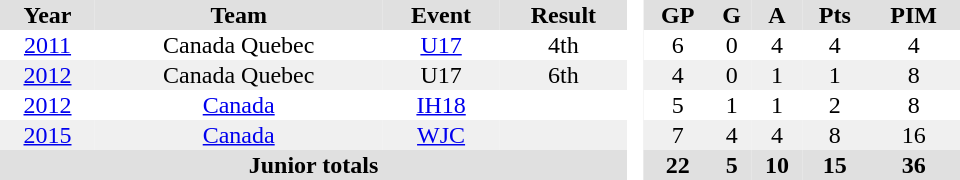<table border="0" cellpadding="1" cellspacing="0" style="text-align:center; width:40em;">
<tr bgcolor="#e0e0e0">
<th>Year</th>
<th>Team</th>
<th>Event</th>
<th>Result</th>
<th rowspan="99" bgcolor="#ffffff"> </th>
<th>GP</th>
<th>G</th>
<th>A</th>
<th>Pts</th>
<th>PIM</th>
</tr>
<tr>
<td><a href='#'>2011</a></td>
<td>Canada Quebec</td>
<td><a href='#'>U17</a></td>
<td>4th</td>
<td>6</td>
<td>0</td>
<td>4</td>
<td>4</td>
<td>4</td>
</tr>
<tr bgcolor="#f0f0f0">
<td><a href='#'>2012</a></td>
<td>Canada Quebec</td>
<td>U17</td>
<td>6th</td>
<td>4</td>
<td>0</td>
<td>1</td>
<td>1</td>
<td>8</td>
</tr>
<tr>
<td><a href='#'>2012</a></td>
<td><a href='#'>Canada</a></td>
<td><a href='#'>IH18</a></td>
<td></td>
<td>5</td>
<td>1</td>
<td>1</td>
<td>2</td>
<td>8</td>
</tr>
<tr bgcolor="#f0f0f0">
<td><a href='#'>2015</a></td>
<td><a href='#'>Canada</a></td>
<td><a href='#'>WJC</a></td>
<td></td>
<td>7</td>
<td>4</td>
<td>4</td>
<td>8</td>
<td>16</td>
</tr>
<tr bgcolor="#e0e0e0">
<th colspan="4">Junior totals</th>
<th>22</th>
<th>5</th>
<th>10</th>
<th>15</th>
<th>36</th>
</tr>
</table>
